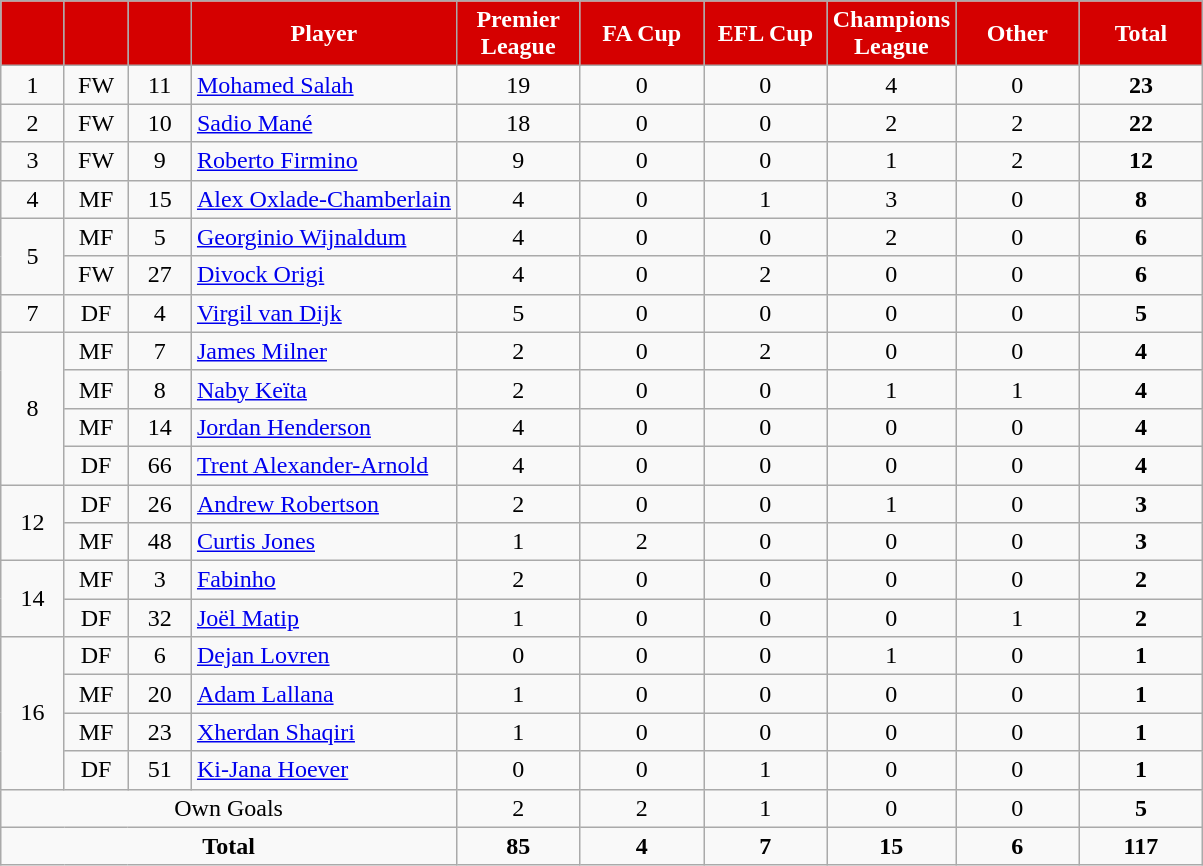<table class="wikitable sortable" style="text-align:center">
<tr>
<th style="background:#d50000; color:white; width:35px;"></th>
<th style="background:#d50000; color:white; width:35px;"></th>
<th style="background:#d50000; color:white; width:35px;"></th>
<th style="background:#d50000; color:white;">Player</th>
<th style="background:#d50000; color:white; width:75px;">Premier League</th>
<th style="background:#d50000; color:white; width:75px;">FA Cup</th>
<th style="background:#d50000; color:white; width:75px;">EFL Cup</th>
<th style="background:#d50000; color:white; width:75px;">Champions League</th>
<th style="background:#d50000; color:white; width:75px;">Other</th>
<th style="background:#d50000; color:white; width:75px;">Total</th>
</tr>
<tr>
<td>1</td>
<td>FW</td>
<td>11</td>
<td align="left"> <a href='#'>Mohamed Salah</a></td>
<td>19</td>
<td>0</td>
<td>0</td>
<td>4</td>
<td>0</td>
<td><strong>23</strong></td>
</tr>
<tr>
<td>2</td>
<td>FW</td>
<td>10</td>
<td align="left"> <a href='#'>Sadio Mané</a></td>
<td>18</td>
<td>0</td>
<td>0</td>
<td>2</td>
<td>2</td>
<td><strong>22</strong></td>
</tr>
<tr>
<td>3</td>
<td>FW</td>
<td>9</td>
<td align="left"> <a href='#'>Roberto Firmino</a></td>
<td>9</td>
<td>0</td>
<td>0</td>
<td>1</td>
<td>2</td>
<td><strong>12</strong></td>
</tr>
<tr>
<td>4</td>
<td>MF</td>
<td>15</td>
<td align="left"> <a href='#'>Alex Oxlade-Chamberlain</a></td>
<td>4</td>
<td>0</td>
<td>1</td>
<td>3</td>
<td>0</td>
<td><strong>8</strong></td>
</tr>
<tr>
<td rowspan=2>5</td>
<td>MF</td>
<td>5</td>
<td align="left"> <a href='#'>Georginio Wijnaldum</a></td>
<td>4</td>
<td>0</td>
<td>0</td>
<td>2</td>
<td>0</td>
<td><strong>6</strong></td>
</tr>
<tr>
<td>FW</td>
<td>27</td>
<td align="left"> <a href='#'>Divock Origi</a></td>
<td>4</td>
<td>0</td>
<td>2</td>
<td>0</td>
<td>0</td>
<td><strong>6</strong></td>
</tr>
<tr>
<td>7</td>
<td>DF</td>
<td>4</td>
<td align="left"> <a href='#'>Virgil van Dijk</a></td>
<td>5</td>
<td>0</td>
<td>0</td>
<td>0</td>
<td>0</td>
<td><strong>5</strong></td>
</tr>
<tr>
<td rowspan=4>8</td>
<td>MF</td>
<td>7</td>
<td align="left"> <a href='#'>James Milner</a></td>
<td>2</td>
<td>0</td>
<td>2</td>
<td>0</td>
<td>0</td>
<td><strong>4</strong></td>
</tr>
<tr>
<td>MF</td>
<td>8</td>
<td align="left"> <a href='#'>Naby Keïta</a></td>
<td>2</td>
<td>0</td>
<td>0</td>
<td>1</td>
<td>1</td>
<td><strong>4</strong></td>
</tr>
<tr>
<td>MF</td>
<td>14</td>
<td align="left"> <a href='#'>Jordan Henderson</a></td>
<td>4</td>
<td>0</td>
<td>0</td>
<td>0</td>
<td>0</td>
<td><strong>4</strong></td>
</tr>
<tr>
<td>DF</td>
<td>66</td>
<td align="left"> <a href='#'>Trent Alexander-Arnold</a></td>
<td>4</td>
<td>0</td>
<td>0</td>
<td>0</td>
<td>0</td>
<td><strong>4</strong></td>
</tr>
<tr>
<td rowspan=2>12</td>
<td>DF</td>
<td>26</td>
<td align="left"> <a href='#'>Andrew Robertson</a></td>
<td>2</td>
<td>0</td>
<td>0</td>
<td>1</td>
<td>0</td>
<td><strong>3</strong></td>
</tr>
<tr>
<td>MF</td>
<td>48</td>
<td align="left"> <a href='#'>Curtis Jones</a></td>
<td>1</td>
<td>2</td>
<td>0</td>
<td>0</td>
<td>0</td>
<td><strong>3</strong></td>
</tr>
<tr>
<td rowspan=2>14</td>
<td>MF</td>
<td>3</td>
<td align="left"> <a href='#'>Fabinho</a></td>
<td>2</td>
<td>0</td>
<td>0</td>
<td>0</td>
<td>0</td>
<td><strong>2</strong></td>
</tr>
<tr>
<td>DF</td>
<td>32</td>
<td align="left"> <a href='#'>Joël Matip</a></td>
<td>1</td>
<td>0</td>
<td>0</td>
<td>0</td>
<td>1</td>
<td><strong>2</strong></td>
</tr>
<tr>
<td rowspan=4>16</td>
<td>DF</td>
<td>6</td>
<td align="left"> <a href='#'>Dejan Lovren</a></td>
<td>0</td>
<td>0</td>
<td>0</td>
<td>1</td>
<td>0</td>
<td><strong>1</strong></td>
</tr>
<tr>
<td>MF</td>
<td>20</td>
<td align="left"> <a href='#'>Adam Lallana</a></td>
<td>1</td>
<td>0</td>
<td>0</td>
<td>0</td>
<td>0</td>
<td><strong>1</strong></td>
</tr>
<tr>
<td>MF</td>
<td>23</td>
<td align="left"> <a href='#'>Xherdan Shaqiri</a></td>
<td>1</td>
<td>0</td>
<td>0</td>
<td>0</td>
<td>0</td>
<td><strong>1</strong></td>
</tr>
<tr>
<td>DF</td>
<td>51</td>
<td align="left"> <a href='#'>Ki-Jana Hoever</a></td>
<td>0</td>
<td>0</td>
<td>1</td>
<td>0</td>
<td>0</td>
<td><strong>1</strong></td>
</tr>
<tr class="sortbottom">
<td colspan="4">Own Goals</td>
<td>2</td>
<td>2</td>
<td>1</td>
<td>0</td>
<td>0</td>
<td><strong>5</strong></td>
</tr>
<tr class="sortbottom">
<td colspan="4"><strong>Total</strong></td>
<td><strong>85</strong></td>
<td><strong>4</strong></td>
<td><strong>7</strong></td>
<td><strong>15</strong></td>
<td><strong>6</strong></td>
<td><strong>117</strong></td>
</tr>
</table>
